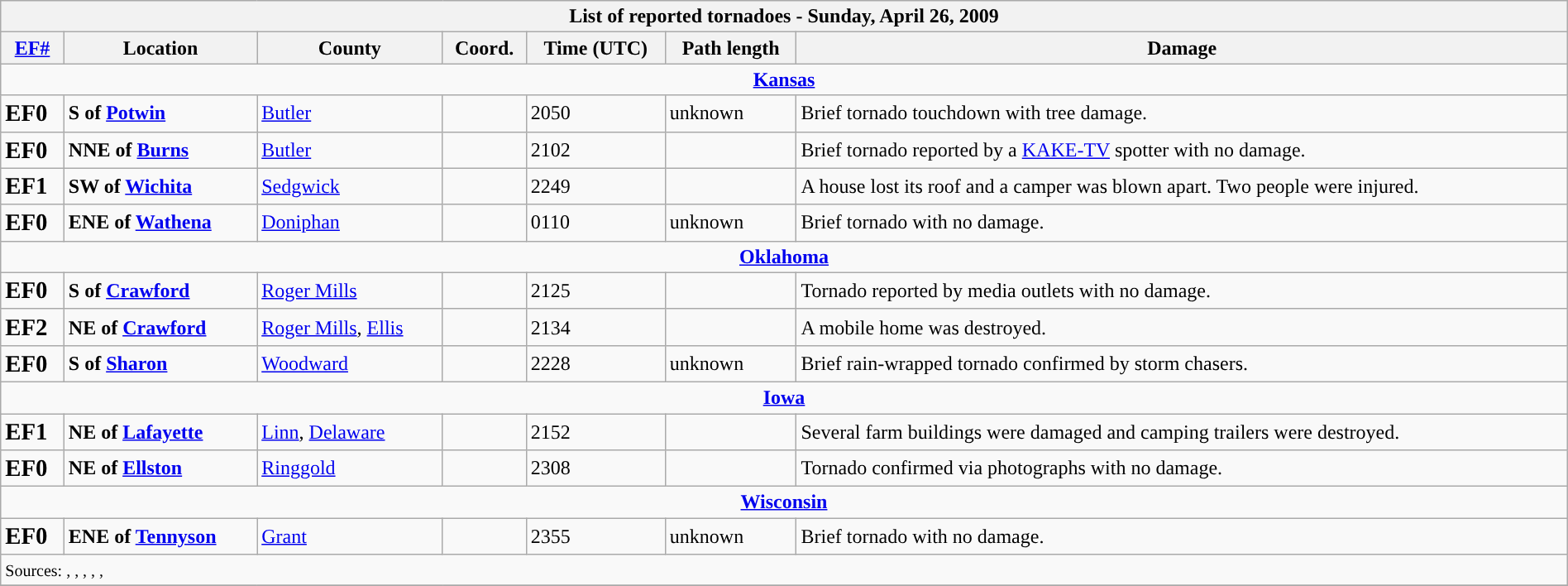<table class="wikitable collapsible" width="100%">
<tr>
<th colspan="7">List of reported tornadoes - Sunday, April 26, 2009</th>
</tr>
<tr>
<th><a href='#'>EF#</a></th>
<th>Location</th>
<th>County</th>
<th>Coord.</th>
<th>Time (UTC)</th>
<th>Path length</th>
<th>Damage</th>
</tr>
<tr>
<td colspan="7" align=center><strong><a href='#'>Kansas</a></strong></td>
</tr>
<tr>
<td><big><strong>EF0</strong></big></td>
<td><strong>S of <a href='#'>Potwin</a></strong></td>
<td><a href='#'>Butler</a></td>
<td></td>
<td>2050</td>
<td>unknown</td>
<td>Brief tornado touchdown with tree damage.</td>
</tr>
<tr>
<td><big><strong>EF0</strong></big></td>
<td><strong>NNE of <a href='#'>Burns</a></strong></td>
<td><a href='#'>Butler</a></td>
<td></td>
<td>2102</td>
<td></td>
<td>Brief tornado reported by a <a href='#'>KAKE-TV</a> spotter with no damage.</td>
</tr>
<tr>
<td><big><strong>EF1</strong></big></td>
<td><strong>SW of <a href='#'>Wichita</a></strong></td>
<td><a href='#'>Sedgwick</a></td>
<td></td>
<td>2249</td>
<td></td>
<td>A house lost its roof and a camper was blown apart. Two people were injured.</td>
</tr>
<tr>
<td><big><strong>EF0</strong></big></td>
<td><strong>ENE of <a href='#'>Wathena</a></strong></td>
<td><a href='#'>Doniphan</a></td>
<td></td>
<td>0110</td>
<td>unknown</td>
<td>Brief tornado with no damage.</td>
</tr>
<tr>
<td colspan="7" align=center><strong><a href='#'>Oklahoma</a></strong></td>
</tr>
<tr>
<td><big><strong>EF0</strong></big></td>
<td><strong>S of <a href='#'>Crawford</a></strong></td>
<td><a href='#'>Roger Mills</a></td>
<td></td>
<td>2125</td>
<td></td>
<td>Tornado reported by media outlets with no damage.</td>
</tr>
<tr>
<td><big><strong>EF2</strong></big></td>
<td><strong>NE of <a href='#'>Crawford</a></strong></td>
<td><a href='#'>Roger Mills</a>, <a href='#'>Ellis</a></td>
<td></td>
<td>2134</td>
<td></td>
<td>A mobile home was destroyed.</td>
</tr>
<tr>
<td><big><strong>EF0</strong></big></td>
<td><strong>S of <a href='#'>Sharon</a></strong></td>
<td><a href='#'>Woodward</a></td>
<td></td>
<td>2228</td>
<td>unknown</td>
<td>Brief rain-wrapped tornado confirmed by storm chasers.</td>
</tr>
<tr>
<td colspan="7" align=center><strong><a href='#'>Iowa</a></strong></td>
</tr>
<tr>
<td><big><strong>EF1</strong></big></td>
<td><strong>NE of <a href='#'>Lafayette</a></strong></td>
<td><a href='#'>Linn</a>, <a href='#'>Delaware</a></td>
<td></td>
<td>2152</td>
<td></td>
<td>Several farm buildings were damaged and camping trailers were destroyed.</td>
</tr>
<tr>
<td><big><strong>EF0</strong></big></td>
<td><strong>NE of <a href='#'>Ellston</a></strong></td>
<td><a href='#'>Ringgold</a></td>
<td></td>
<td>2308</td>
<td></td>
<td>Tornado confirmed via photographs with no damage.</td>
</tr>
<tr>
<td colspan="7" align=center><strong><a href='#'>Wisconsin</a></strong></td>
</tr>
<tr>
<td><big><strong>EF0</strong></big></td>
<td><strong>ENE of <a href='#'>Tennyson</a></strong></td>
<td><a href='#'>Grant</a></td>
<td></td>
<td>2355</td>
<td>unknown</td>
<td>Brief tornado with no damage.</td>
</tr>
<tr>
<td colspan="7"><small>Sources: , , , , , </small></td>
</tr>
<tr>
</tr>
</table>
